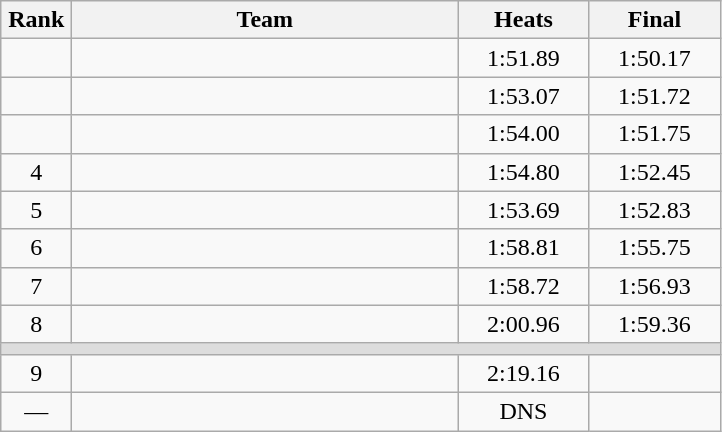<table class=wikitable style="text-align:center">
<tr>
<th width=40>Rank</th>
<th width=250>Team</th>
<th width=80>Heats</th>
<th width=80>Final</th>
</tr>
<tr>
<td></td>
<td align=left></td>
<td>1:51.89</td>
<td>1:50.17</td>
</tr>
<tr>
<td></td>
<td align=left></td>
<td>1:53.07</td>
<td>1:51.72</td>
</tr>
<tr>
<td></td>
<td align=left></td>
<td>1:54.00</td>
<td>1:51.75</td>
</tr>
<tr>
<td>4</td>
<td align=left></td>
<td>1:54.80</td>
<td>1:52.45</td>
</tr>
<tr>
<td>5</td>
<td align=left></td>
<td>1:53.69</td>
<td>1:52.83</td>
</tr>
<tr>
<td>6</td>
<td align=left></td>
<td>1:58.81</td>
<td>1:55.75</td>
</tr>
<tr>
<td>7</td>
<td align=left></td>
<td>1:58.72</td>
<td>1:56.93</td>
</tr>
<tr>
<td>8</td>
<td align=left></td>
<td>2:00.96</td>
<td>1:59.36</td>
</tr>
<tr bgcolor=#DDDDDD>
<td colspan=4></td>
</tr>
<tr>
<td>9</td>
<td align=left></td>
<td>2:19.16</td>
<td></td>
</tr>
<tr>
<td>—</td>
<td align=left></td>
<td>DNS</td>
<td></td>
</tr>
</table>
